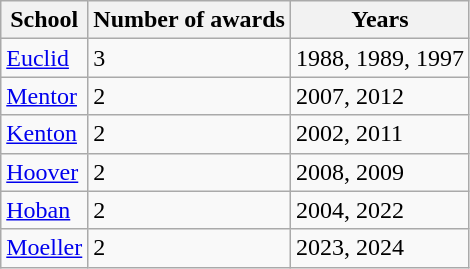<table class="wikitable sortable">
<tr>
<th>School</th>
<th>Number of awards</th>
<th>Years</th>
</tr>
<tr>
<td><a href='#'>Euclid</a></td>
<td>3</td>
<td>1988, 1989, 1997</td>
</tr>
<tr>
<td><a href='#'>Mentor</a></td>
<td>2</td>
<td>2007, 2012</td>
</tr>
<tr>
<td><a href='#'>Kenton</a></td>
<td>2</td>
<td>2002, 2011</td>
</tr>
<tr>
<td><a href='#'>Hoover</a></td>
<td>2</td>
<td>2008, 2009</td>
</tr>
<tr>
<td><a href='#'>Hoban</a></td>
<td>2</td>
<td>2004, 2022</td>
</tr>
<tr>
<td><a href='#'>Moeller</a></td>
<td>2</td>
<td>2023, 2024</td>
</tr>
</table>
